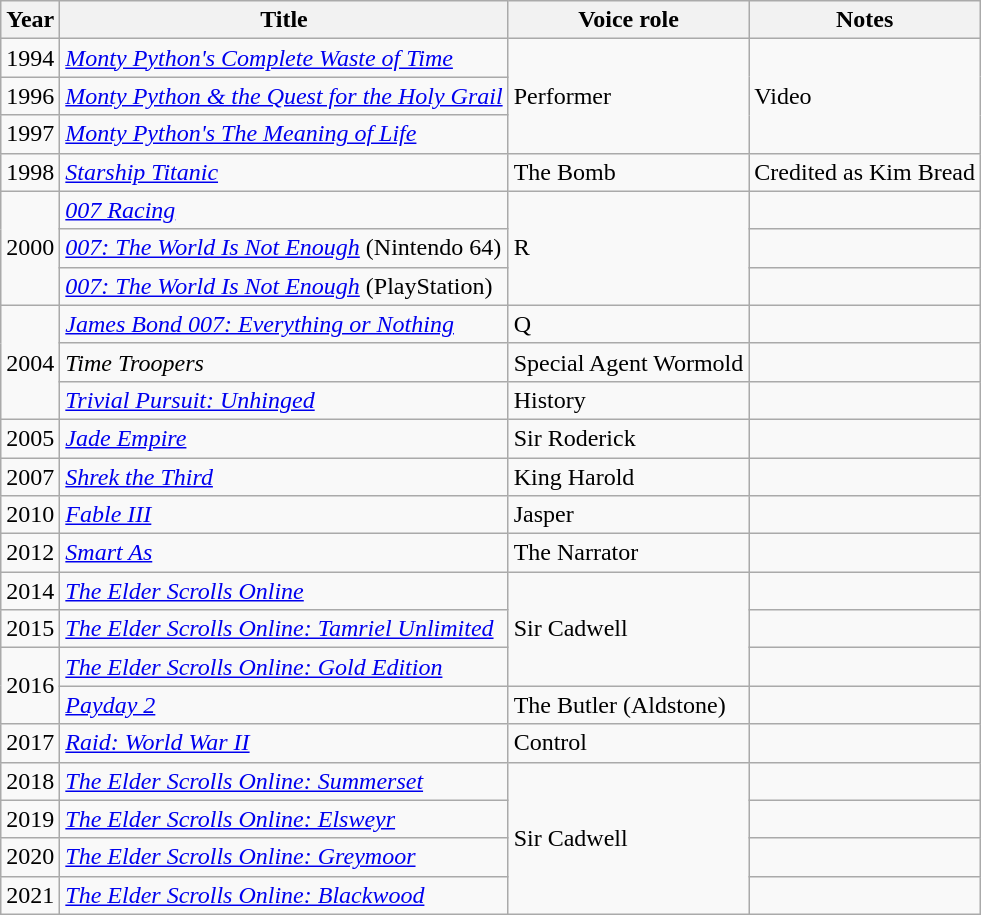<table class="wikitable sortable">
<tr>
<th>Year</th>
<th>Title</th>
<th>Voice role</th>
<th class="unsortable">Notes</th>
</tr>
<tr>
<td rowspan="1">1994</td>
<td><em><a href='#'>Monty Python's Complete Waste of Time</a></em></td>
<td rowspan="3">Performer</td>
<td rowspan="3">Video</td>
</tr>
<tr>
<td>1996</td>
<td><em><a href='#'>Monty Python & the Quest for the Holy Grail</a></em></td>
</tr>
<tr>
<td>1997</td>
<td><em><a href='#'>Monty Python's The Meaning of Life</a></em></td>
</tr>
<tr>
<td>1998</td>
<td><em><a href='#'>Starship Titanic</a></em></td>
<td>The Bomb</td>
<td>Credited as Kim Bread</td>
</tr>
<tr>
<td rowspan="3">2000</td>
<td><em><a href='#'>007 Racing</a></em></td>
<td rowspan="3">R</td>
<td></td>
</tr>
<tr>
<td><em><a href='#'>007: The World Is Not Enough</a></em> (Nintendo 64)</td>
<td></td>
</tr>
<tr>
<td><em><a href='#'>007: The World Is Not Enough</a></em> (PlayStation)</td>
<td></td>
</tr>
<tr>
<td rowspan="3">2004</td>
<td><em><a href='#'>James Bond 007: Everything or Nothing</a></em></td>
<td>Q</td>
<td></td>
</tr>
<tr>
<td><em>Time Troopers</em></td>
<td>Special Agent Wormold</td>
<td></td>
</tr>
<tr>
<td><em><a href='#'>Trivial Pursuit: Unhinged</a></em></td>
<td>History</td>
<td></td>
</tr>
<tr>
<td>2005</td>
<td><em><a href='#'>Jade Empire</a></em></td>
<td>Sir Roderick</td>
<td></td>
</tr>
<tr>
<td>2007</td>
<td><em><a href='#'>Shrek the Third</a></em></td>
<td>King Harold</td>
<td></td>
</tr>
<tr>
<td>2010</td>
<td><em><a href='#'>Fable III</a></em></td>
<td>Jasper</td>
<td></td>
</tr>
<tr>
<td>2012</td>
<td><em><a href='#'>Smart As</a></em></td>
<td>The Narrator</td>
<td></td>
</tr>
<tr>
<td>2014</td>
<td><em><a href='#'>The Elder Scrolls Online</a></em></td>
<td rowspan="3">Sir Cadwell</td>
<td></td>
</tr>
<tr>
<td>2015</td>
<td><em><a href='#'>The Elder Scrolls Online: Tamriel Unlimited</a></em></td>
<td></td>
</tr>
<tr>
<td rowspan="2">2016</td>
<td><em><a href='#'>The Elder Scrolls Online: Gold Edition</a></em></td>
<td></td>
</tr>
<tr>
<td><em><a href='#'>Payday 2</a></em></td>
<td>The Butler (Aldstone)</td>
<td></td>
</tr>
<tr>
<td>2017</td>
<td><em><a href='#'>Raid: World War II</a></em></td>
<td>Control</td>
<td></td>
</tr>
<tr>
<td>2018</td>
<td><em><a href='#'>The Elder Scrolls Online: Summerset</a></em></td>
<td rowspan="4">Sir Cadwell</td>
<td></td>
</tr>
<tr>
<td>2019</td>
<td><em><a href='#'>The Elder Scrolls Online: Elsweyr</a></em></td>
<td></td>
</tr>
<tr>
<td>2020</td>
<td><em><a href='#'>The Elder Scrolls Online: Greymoor</a></em></td>
<td></td>
</tr>
<tr>
<td>2021</td>
<td><em><a href='#'>The Elder Scrolls Online: Blackwood</a></em></td>
<td></td>
</tr>
</table>
